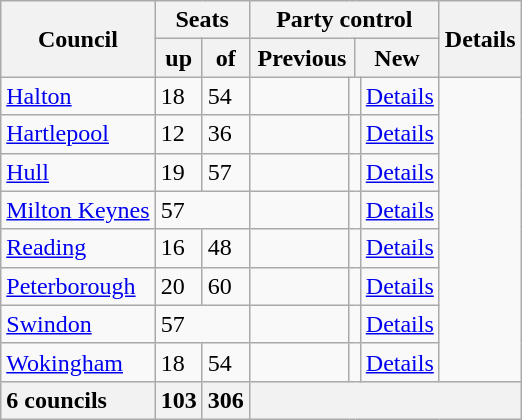<table class="wikitable sortable">
<tr>
<th rowspan="2">Council</th>
<th colspan="2">Seats</th>
<th colspan="4">Party control</th>
<th rowspan="2">Details</th>
</tr>
<tr>
<th>up</th>
<th>of</th>
<th colspan="2">Previous</th>
<th colspan="2">New</th>
</tr>
<tr>
<td><a href='#'>Halton</a></td>
<td>18</td>
<td>54</td>
<td></td>
<td colspan=2></td>
<td><a href='#'>Details</a></td>
</tr>
<tr>
<td><a href='#'>Hartlepool</a></td>
<td>12</td>
<td>36</td>
<td></td>
<td colspan=2></td>
<td><a href='#'>Details</a></td>
</tr>
<tr>
<td><a href='#'>Hull</a></td>
<td>19</td>
<td>57</td>
<td></td>
<td colspan=2></td>
<td><a href='#'>Details</a></td>
</tr>
<tr>
<td><a href='#'>Milton Keynes</a></td>
<td colspan=2>57</td>
<td></td>
<td colspan=2></td>
<td><a href='#'>Details</a></td>
</tr>
<tr>
<td><a href='#'>Reading</a></td>
<td>16</td>
<td>48</td>
<td></td>
<td colspan=2></td>
<td><a href='#'>Details</a></td>
</tr>
<tr>
<td><a href='#'>Peterborough</a></td>
<td>20</td>
<td>60</td>
<td></td>
<td colspan=2></td>
<td><a href='#'>Details</a></td>
</tr>
<tr>
<td><a href='#'>Swindon</a></td>
<td colspan=2>57</td>
<td></td>
<td colspan=2></td>
<td><a href='#'>Details</a></td>
</tr>
<tr>
<td><a href='#'>Wokingham</a></td>
<td>18</td>
<td>54</td>
<td></td>
<td colspan=2></td>
<td><a href='#'>Details</a></td>
</tr>
<tr class="sortbottom">
<th style="text-align:left;">6 councils</th>
<th>103</th>
<th>306</th>
<th colspan="5"></th>
</tr>
</table>
